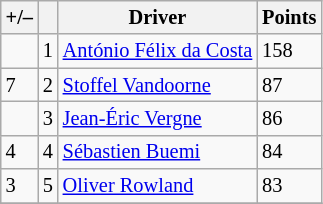<table class="wikitable" style="font-size: 85%">
<tr>
<th scope="col">+/–</th>
<th scope="col"></th>
<th scope="col">Driver</th>
<th scope="col">Points</th>
</tr>
<tr>
<td align="left"></td>
<td align="center">1</td>
<td> <a href='#'>António Félix da Costa</a></td>
<td align="left">158</td>
</tr>
<tr>
<td align="left"> 7</td>
<td align="center">2</td>
<td> <a href='#'>Stoffel Vandoorne</a></td>
<td align="left">87</td>
</tr>
<tr>
<td align="left"></td>
<td align="center">3</td>
<td> <a href='#'>Jean-Éric Vergne</a></td>
<td align="left">86</td>
</tr>
<tr>
<td align="left"> 4</td>
<td align="center">4</td>
<td> <a href='#'>Sébastien Buemi</a></td>
<td align="left">84</td>
</tr>
<tr>
<td align="left"> 3</td>
<td align="center">5</td>
<td> <a href='#'>Oliver Rowland</a></td>
<td align="left">83</td>
</tr>
<tr>
</tr>
</table>
